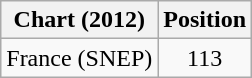<table class="wikitable">
<tr>
<th>Chart (2012)</th>
<th>Position</th>
</tr>
<tr>
<td>France (SNEP)</td>
<td style="text-align:center;">113</td>
</tr>
</table>
